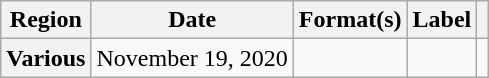<table class="wikitable plainrowheaders">
<tr>
<th scope="col">Region</th>
<th scope="col">Date</th>
<th scope="col">Format(s)</th>
<th scope="col">Label</th>
<th scope="col"></th>
</tr>
<tr>
<th scope="row">Various</th>
<td>November 19, 2020</td>
<td></td>
<td></td>
<td align="center"></td>
</tr>
</table>
